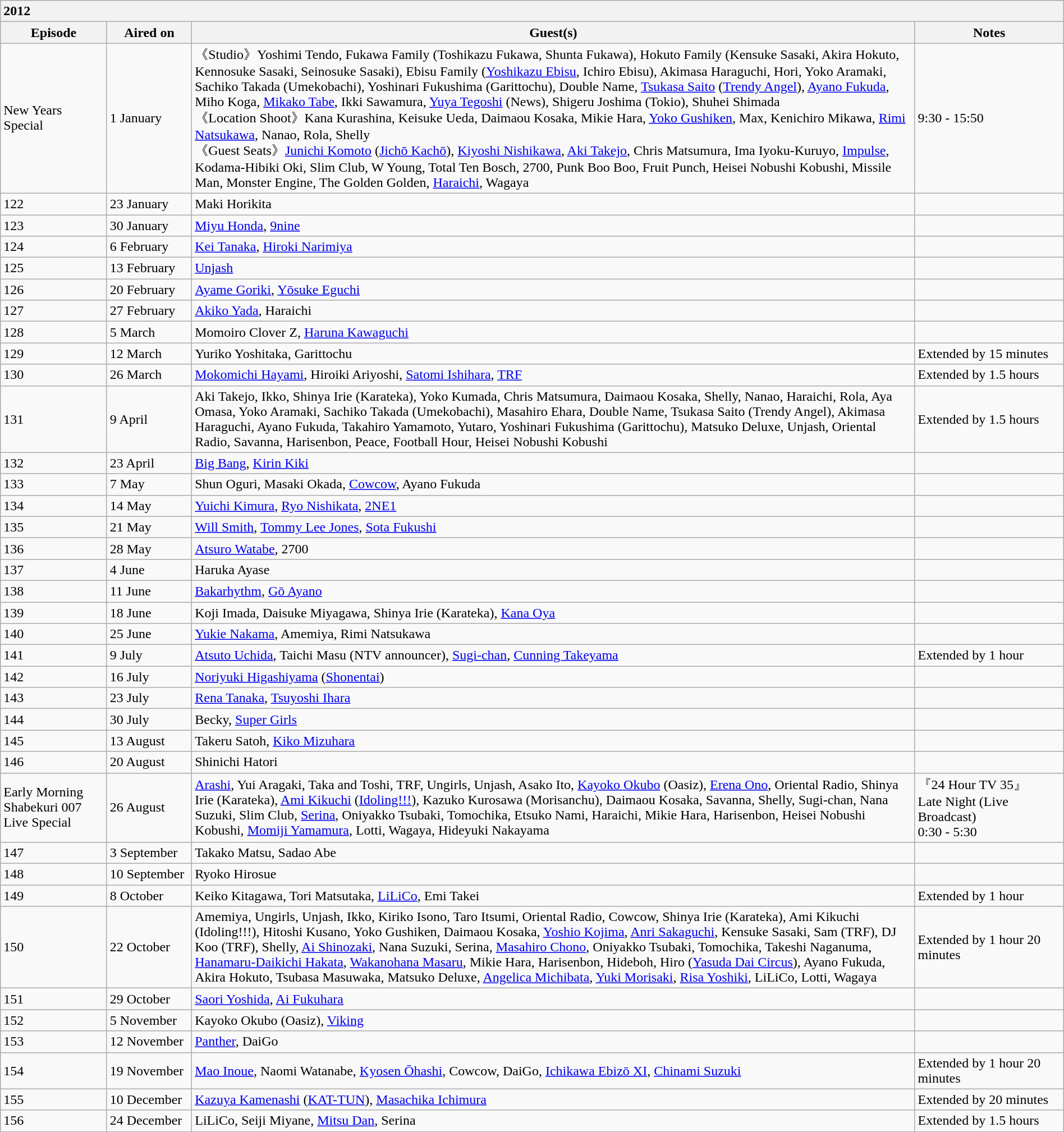<table class="wikitable collapsible collapsed" style="width:100%">
<tr>
<th colspan="5" style="text-align:left">2012</th>
</tr>
<tr align="center">
<th width="10%">Episode</th>
<th width="8%">Aired on</th>
<th width="68%">Guest(s)</th>
<th width="14%">Notes</th>
</tr>
<tr align="left">
<td>New Years Special</td>
<td>1 January</td>
<td>《Studio》Yoshimi Tendo, Fukawa Family (Toshikazu Fukawa, Shunta Fukawa), Hokuto Family (Kensuke Sasaki, Akira Hokuto, Kennosuke Sasaki, Seinosuke Sasaki), Ebisu Family (<a href='#'>Yoshikazu Ebisu</a>, Ichiro Ebisu), Akimasa Haraguchi, Hori, Yoko Aramaki, Sachiko Takada (Umekobachi), Yoshinari Fukushima (Garittochu), Double Name, <a href='#'>Tsukasa Saito</a> (<a href='#'>Trendy Angel</a>), <a href='#'>Ayano Fukuda</a>, Miho Koga, <a href='#'>Mikako Tabe</a>, Ikki Sawamura, <a href='#'>Yuya Tegoshi</a> (News), Shigeru Joshima (Tokio), Shuhei Shimada<br>《Location Shoot》Kana Kurashina, Keisuke Ueda, Daimaou Kosaka, Mikie Hara, <a href='#'>Yoko Gushiken</a>, Max, Kenichiro Mikawa, <a href='#'>Rimi Natsukawa</a>, Nanao, Rola, Shelly<br>《Guest Seats》<a href='#'>Junichi Komoto</a> (<a href='#'>Jichō Kachō</a>), <a href='#'>Kiyoshi Nishikawa</a>, <a href='#'>Aki Takejo</a>, Chris Matsumura, Ima Iyoku-Kuruyo, <a href='#'>Impulse</a>, Kodama-Hibiki Oki, Slim Club, W Young, Total Ten Bosch, 2700, Punk Boo Boo, Fruit Punch, Heisei Nobushi Kobushi, Missile Man, Monster Engine, The Golden Golden, <a href='#'>Haraichi</a>, Wagaya</td>
<td>9:30 - 15:50</td>
</tr>
<tr>
<td>122</td>
<td>23 January</td>
<td>Maki Horikita</td>
<td></td>
</tr>
<tr>
<td>123</td>
<td>30 January</td>
<td><a href='#'>Miyu Honda</a>, <a href='#'>9nine</a></td>
<td></td>
</tr>
<tr>
<td>124</td>
<td>6 February</td>
<td><a href='#'>Kei Tanaka</a>, <a href='#'>Hiroki Narimiya</a></td>
<td></td>
</tr>
<tr>
<td>125</td>
<td>13 February</td>
<td><a href='#'>Unjash</a></td>
<td></td>
</tr>
<tr>
<td>126</td>
<td>20 February</td>
<td><a href='#'>Ayame Goriki</a>, <a href='#'>Yōsuke Eguchi</a></td>
<td></td>
</tr>
<tr>
<td>127</td>
<td>27 February</td>
<td><a href='#'>Akiko Yada</a>, Haraichi</td>
<td></td>
</tr>
<tr>
<td>128</td>
<td>5 March</td>
<td>Momoiro Clover Z, <a href='#'>Haruna Kawaguchi</a></td>
<td></td>
</tr>
<tr>
<td>129</td>
<td>12 March</td>
<td>Yuriko Yoshitaka, Garittochu</td>
<td>Extended by 15 minutes</td>
</tr>
<tr>
<td>130</td>
<td>26 March</td>
<td><a href='#'>Mokomichi Hayami</a>, Hiroiki Ariyoshi, <a href='#'>Satomi Ishihara</a>, <a href='#'>TRF</a></td>
<td>Extended by 1.5 hours</td>
</tr>
<tr>
<td>131</td>
<td>9 April</td>
<td>Aki Takejo, Ikko, Shinya Irie (Karateka), Yoko Kumada, Chris Matsumura, Daimaou Kosaka, Shelly, Nanao, Haraichi, Rola, Aya Omasa, Yoko Aramaki, Sachiko Takada (Umekobachi), Masahiro Ehara, Double Name, Tsukasa Saito (Trendy Angel), Akimasa Haraguchi, Ayano Fukuda, Takahiro Yamamoto, Yutaro, Yoshinari Fukushima (Garittochu), Matsuko Deluxe, Unjash, Oriental Radio, Savanna, Harisenbon, Peace, Football Hour, Heisei Nobushi Kobushi</td>
<td>Extended by 1.5 hours</td>
</tr>
<tr>
<td>132</td>
<td>23 April</td>
<td><a href='#'>Big Bang</a>, <a href='#'>Kirin Kiki</a></td>
<td></td>
</tr>
<tr>
<td>133</td>
<td>7 May</td>
<td>Shun Oguri, Masaki Okada, <a href='#'>Cowcow</a>, Ayano Fukuda</td>
<td></td>
</tr>
<tr>
<td>134</td>
<td>14 May</td>
<td><a href='#'>Yuichi Kimura</a>, <a href='#'>Ryo Nishikata</a>, <a href='#'>2NE1</a></td>
<td></td>
</tr>
<tr>
<td>135</td>
<td>21 May</td>
<td><a href='#'>Will Smith</a>, <a href='#'>Tommy Lee Jones</a>, <a href='#'>Sota Fukushi</a></td>
<td></td>
</tr>
<tr>
<td>136</td>
<td>28 May</td>
<td><a href='#'>Atsuro Watabe</a>, 2700</td>
<td></td>
</tr>
<tr>
<td>137</td>
<td>4 June</td>
<td>Haruka Ayase</td>
<td></td>
</tr>
<tr>
<td>138</td>
<td>11 June</td>
<td><a href='#'>Bakarhythm</a>, <a href='#'>Gō Ayano</a></td>
<td></td>
</tr>
<tr>
<td>139</td>
<td>18 June</td>
<td>Koji Imada, Daisuke Miyagawa, Shinya Irie (Karateka), <a href='#'>Kana Oya</a></td>
<td></td>
</tr>
<tr>
<td>140</td>
<td>25 June</td>
<td><a href='#'>Yukie Nakama</a>, Amemiya, Rimi Natsukawa</td>
<td></td>
</tr>
<tr>
<td>141</td>
<td>9 July</td>
<td><a href='#'>Atsuto Uchida</a>, Taichi Masu (NTV announcer), <a href='#'>Sugi-chan</a>, <a href='#'>Cunning Takeyama</a></td>
<td>Extended by 1 hour</td>
</tr>
<tr>
<td>142</td>
<td>16 July</td>
<td><a href='#'>Noriyuki Higashiyama</a> (<a href='#'>Shonentai</a>)</td>
<td></td>
</tr>
<tr>
<td>143</td>
<td>23 July</td>
<td><a href='#'>Rena Tanaka</a>, <a href='#'>Tsuyoshi Ihara</a></td>
<td></td>
</tr>
<tr>
<td>144</td>
<td>30 July</td>
<td>Becky, <a href='#'>Super Girls</a></td>
<td></td>
</tr>
<tr>
<td>145</td>
<td>13 August</td>
<td>Takeru Satoh, <a href='#'>Kiko Mizuhara</a></td>
<td></td>
</tr>
<tr>
<td>146</td>
<td>20 August</td>
<td>Shinichi Hatori</td>
<td></td>
</tr>
<tr>
<td>Early Morning Shabekuri 007 Live Special</td>
<td>26 August</td>
<td><a href='#'>Arashi</a>, Yui Aragaki, Taka and Toshi, TRF, Ungirls, Unjash, Asako Ito, <a href='#'>Kayoko Okubo</a> (Oasiz), <a href='#'>Erena Ono</a>, Oriental Radio, Shinya Irie (Karateka), <a href='#'>Ami Kikuchi</a> (<a href='#'>Idoling!!!</a>), Kazuko Kurosawa (Morisanchu), Daimaou Kosaka, Savanna, Shelly, Sugi-chan, Nana Suzuki, Slim Club, <a href='#'>Serina</a>, Oniyakko Tsubaki, Tomochika, Etsuko Nami, Haraichi, Mikie Hara, Harisenbon, Heisei Nobushi Kobushi, <a href='#'>Momiji Yamamura</a>, Lotti, Wagaya, Hideyuki Nakayama</td>
<td>『24 Hour TV 35』<br>Late Night (Live Broadcast)<br>0:30 - 5:30</td>
</tr>
<tr>
<td>147</td>
<td>3 September</td>
<td>Takako Matsu, Sadao Abe</td>
<td></td>
</tr>
<tr>
<td>148</td>
<td>10 September</td>
<td>Ryoko Hirosue</td>
<td></td>
</tr>
<tr>
<td>149</td>
<td>8 October</td>
<td>Keiko Kitagawa, Tori Matsutaka, <a href='#'>LiLiCo</a>, Emi Takei</td>
<td>Extended by 1 hour</td>
</tr>
<tr>
<td>150</td>
<td>22 October</td>
<td>Amemiya, Ungirls, Unjash, Ikko, Kiriko Isono, Taro Itsumi, Oriental Radio, Cowcow, Shinya Irie (Karateka), Ami Kikuchi (Idoling!!!), Hitoshi Kusano, Yoko Gushiken, Daimaou Kosaka, <a href='#'>Yoshio Kojima</a>, <a href='#'>Anri Sakaguchi</a>, Kensuke Sasaki, Sam (TRF), DJ Koo (TRF), Shelly, <a href='#'>Ai Shinozaki</a>, Nana Suzuki, Serina, <a href='#'>Masahiro Chono</a>, Oniyakko Tsubaki, Tomochika, Takeshi Naganuma, <a href='#'>Hanamaru-Daikichi Hakata</a>, <a href='#'>Wakanohana Masaru</a>, Mikie Hara, Harisenbon, Hideboh, Hiro (<a href='#'>Yasuda Dai Circus</a>), Ayano Fukuda, Akira Hokuto, Tsubasa Masuwaka, Matsuko Deluxe, <a href='#'>Angelica Michibata</a>, <a href='#'>Yuki Morisaki</a>, <a href='#'>Risa Yoshiki</a>, LiLiCo, Lotti, Wagaya</td>
<td>Extended by 1 hour 20 minutes</td>
</tr>
<tr>
<td>151</td>
<td>29 October</td>
<td><a href='#'>Saori Yoshida</a>, <a href='#'>Ai Fukuhara</a></td>
<td></td>
</tr>
<tr>
<td>152</td>
<td>5 November</td>
<td>Kayoko Okubo (Oasiz), <a href='#'>Viking</a></td>
<td></td>
</tr>
<tr>
<td>153</td>
<td>12 November</td>
<td><a href='#'>Panther</a>, DaiGo</td>
<td></td>
</tr>
<tr>
<td>154</td>
<td>19 November</td>
<td><a href='#'>Mao Inoue</a>, Naomi Watanabe, <a href='#'>Kyosen Ōhashi</a>, Cowcow, DaiGo, <a href='#'>Ichikawa Ebizō XI</a>, <a href='#'>Chinami Suzuki</a></td>
<td>Extended by 1 hour 20 minutes</td>
</tr>
<tr>
<td>155</td>
<td>10 December</td>
<td><a href='#'>Kazuya Kamenashi</a> (<a href='#'>KAT-TUN</a>), <a href='#'>Masachika Ichimura</a></td>
<td>Extended by 20 minutes</td>
</tr>
<tr>
<td>156</td>
<td>24 December</td>
<td>LiLiCo, Seiji Miyane, <a href='#'>Mitsu Dan</a>, Serina</td>
<td>Extended by 1.5 hours</td>
</tr>
</table>
